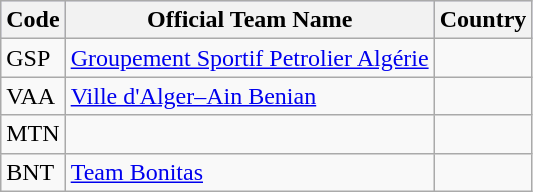<table class="wikitable">
<tr style="background:#ccccff;">
<th>Code</th>
<th>Official Team Name</th>
<th>Country</th>
</tr>
<tr>
<td>GSP</td>
<td><a href='#'>Groupement Sportif Petrolier Algérie</a></td>
<td></td>
</tr>
<tr>
<td>VAA</td>
<td><a href='#'>Ville d'Alger–Ain Benian</a></td>
<td></td>
</tr>
<tr>
<td>MTN</td>
<td></td>
<td></td>
</tr>
<tr>
<td>BNT</td>
<td><a href='#'>Team Bonitas</a></td>
<td></td>
</tr>
</table>
